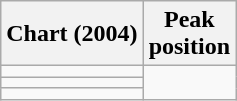<table class="wikitable sortable plainrowheaders">
<tr>
<th>Chart (2004)</th>
<th>Peak<br>position</th>
</tr>
<tr>
<td></td>
</tr>
<tr>
<td></td>
</tr>
<tr>
<td></td>
</tr>
</table>
